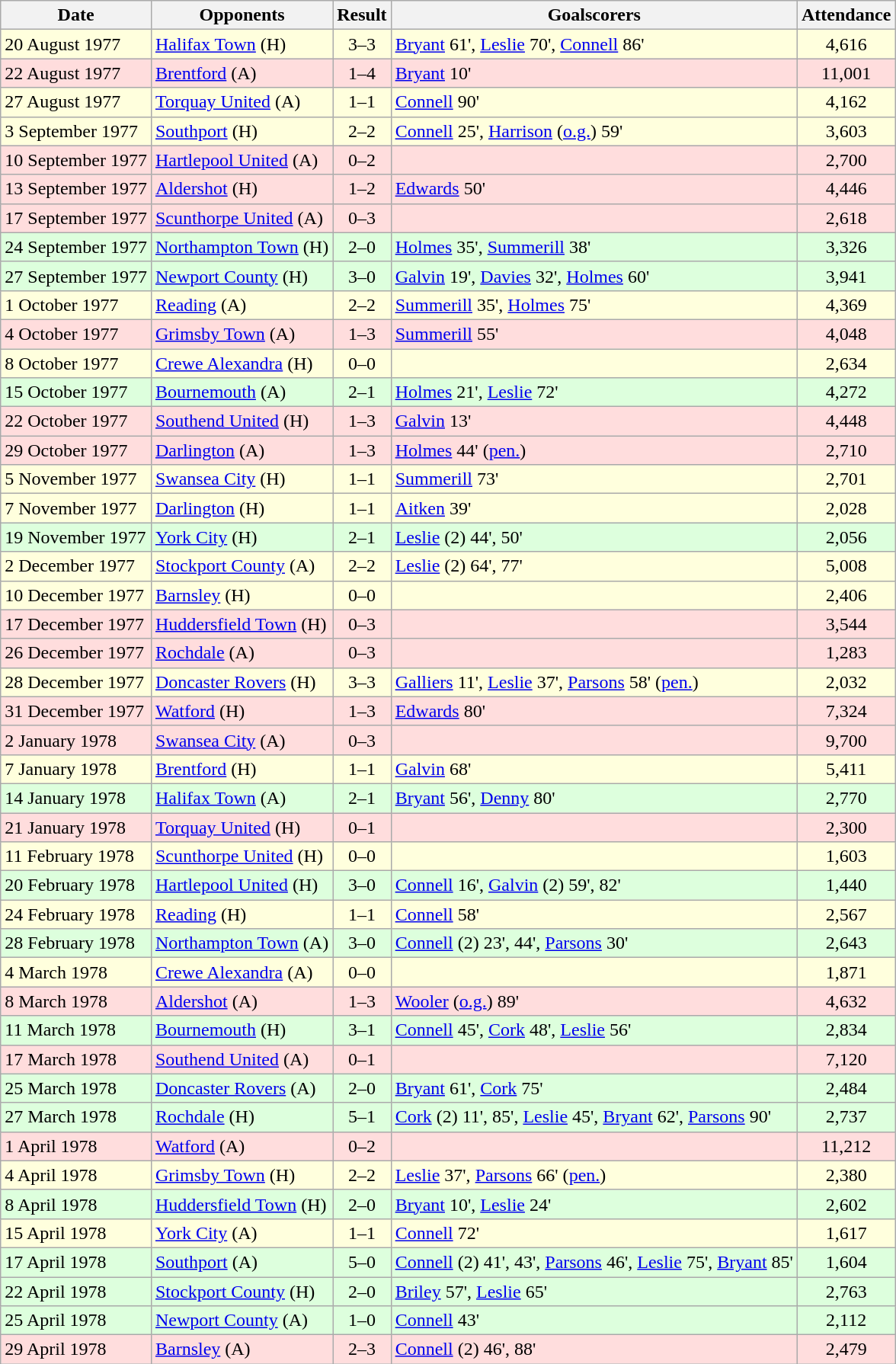<table class="wikitable">
<tr>
<th>Date</th>
<th>Opponents</th>
<th>Result</th>
<th>Goalscorers</th>
<th>Attendance</th>
</tr>
<tr bgcolor="#ffffdd">
<td>20 August 1977</td>
<td><a href='#'>Halifax Town</a> (H)</td>
<td align="center">3–3</td>
<td><a href='#'>Bryant</a> 61', <a href='#'>Leslie</a> 70', <a href='#'>Connell</a> 86'</td>
<td align="center">4,616</td>
</tr>
<tr bgcolor="#ffdddd">
<td>22 August 1977</td>
<td><a href='#'>Brentford</a> (A)</td>
<td align="center">1–4</td>
<td><a href='#'>Bryant</a> 10'</td>
<td align="center">11,001</td>
</tr>
<tr bgcolor="#ffffdd">
<td>27 August 1977</td>
<td><a href='#'>Torquay United</a> (A)</td>
<td align="center">1–1</td>
<td><a href='#'>Connell</a> 90'</td>
<td align="center">4,162</td>
</tr>
<tr bgcolor="#ffffdd">
<td>3 September 1977</td>
<td><a href='#'>Southport</a> (H)</td>
<td align="center">2–2</td>
<td><a href='#'>Connell</a> 25', <a href='#'>Harrison</a> (<a href='#'>o.g.</a>) 59'</td>
<td align="center">3,603</td>
</tr>
<tr bgcolor="#ffdddd">
<td>10 September 1977</td>
<td><a href='#'>Hartlepool United</a> (A)</td>
<td align="center">0–2</td>
<td></td>
<td align="center">2,700</td>
</tr>
<tr bgcolor="#ffdddd">
<td>13 September 1977</td>
<td><a href='#'>Aldershot</a> (H)</td>
<td align="center">1–2</td>
<td><a href='#'>Edwards</a> 50'</td>
<td align="center">4,446</td>
</tr>
<tr bgcolor="#ffdddd">
<td>17 September 1977</td>
<td><a href='#'>Scunthorpe United</a> (A)</td>
<td align="center">0–3</td>
<td></td>
<td align="center">2,618</td>
</tr>
<tr bgcolor="#ddffdd">
<td>24 September 1977</td>
<td><a href='#'>Northampton Town</a> (H)</td>
<td align="center">2–0</td>
<td><a href='#'>Holmes</a> 35', <a href='#'>Summerill</a> 38'</td>
<td align="center">3,326</td>
</tr>
<tr bgcolor="#ddffdd">
<td>27 September 1977</td>
<td><a href='#'>Newport County</a> (H)</td>
<td align="center">3–0</td>
<td><a href='#'>Galvin</a> 19', <a href='#'>Davies</a> 32', <a href='#'>Holmes</a> 60'</td>
<td align="center">3,941</td>
</tr>
<tr bgcolor="#ffffdd">
<td>1 October 1977</td>
<td><a href='#'>Reading</a> (A)</td>
<td align="center">2–2</td>
<td><a href='#'>Summerill</a> 35', <a href='#'>Holmes</a> 75'</td>
<td align="center">4,369</td>
</tr>
<tr bgcolor="#ffdddd">
<td>4 October 1977</td>
<td><a href='#'>Grimsby Town</a> (A)</td>
<td align="center">1–3</td>
<td><a href='#'>Summerill</a> 55'</td>
<td align="center">4,048</td>
</tr>
<tr bgcolor="#ffffdd">
<td>8 October 1977</td>
<td><a href='#'>Crewe Alexandra</a> (H)</td>
<td align="center">0–0</td>
<td></td>
<td align="center">2,634</td>
</tr>
<tr bgcolor="#ddffdd">
<td>15 October 1977</td>
<td><a href='#'>Bournemouth</a> (A)</td>
<td align="center">2–1</td>
<td><a href='#'>Holmes</a> 21', <a href='#'>Leslie</a> 72'</td>
<td align="center">4,272</td>
</tr>
<tr bgcolor="#ffdddd">
<td>22 October 1977</td>
<td><a href='#'>Southend United</a> (H)</td>
<td align="center">1–3</td>
<td><a href='#'>Galvin</a> 13'</td>
<td align="center">4,448</td>
</tr>
<tr bgcolor="#ffdddd">
<td>29 October 1977</td>
<td><a href='#'>Darlington</a> (A)</td>
<td align="center">1–3</td>
<td><a href='#'>Holmes</a> 44' (<a href='#'>pen.</a>)</td>
<td align="center">2,710</td>
</tr>
<tr bgcolor="#ffffdd">
<td>5 November 1977</td>
<td><a href='#'>Swansea City</a> (H)</td>
<td align="center">1–1</td>
<td><a href='#'>Summerill</a> 73'</td>
<td align="center">2,701</td>
</tr>
<tr bgcolor="#ffffdd">
<td>7 November 1977</td>
<td><a href='#'>Darlington</a> (H)</td>
<td align="center">1–1</td>
<td><a href='#'>Aitken</a> 39'</td>
<td align="center">2,028</td>
</tr>
<tr bgcolor="#ddffdd">
<td>19 November 1977</td>
<td><a href='#'>York City</a> (H)</td>
<td align="center">2–1</td>
<td><a href='#'>Leslie</a> (2) 44', 50'</td>
<td align="center">2,056</td>
</tr>
<tr bgcolor="#ffffdd">
<td>2 December 1977</td>
<td><a href='#'>Stockport County</a> (A)</td>
<td align="center">2–2</td>
<td><a href='#'>Leslie</a> (2) 64', 77'</td>
<td align="center">5,008</td>
</tr>
<tr bgcolor="#ffffdd">
<td>10 December 1977</td>
<td><a href='#'>Barnsley</a> (H)</td>
<td align="center">0–0</td>
<td></td>
<td align="center">2,406</td>
</tr>
<tr bgcolor="#ffdddd">
<td>17 December 1977</td>
<td><a href='#'>Huddersfield Town</a> (H)</td>
<td align="center">0–3</td>
<td></td>
<td align="center">3,544</td>
</tr>
<tr bgcolor="#ffdddd">
<td>26 December 1977</td>
<td><a href='#'>Rochdale</a> (A)</td>
<td align="center">0–3</td>
<td></td>
<td align="center">1,283</td>
</tr>
<tr bgcolor="#ffffdd">
<td>28 December 1977</td>
<td><a href='#'>Doncaster Rovers</a> (H)</td>
<td align="center">3–3</td>
<td><a href='#'>Galliers</a> 11', <a href='#'>Leslie</a> 37', <a href='#'>Parsons</a> 58' (<a href='#'>pen.</a>)</td>
<td align="center">2,032</td>
</tr>
<tr bgcolor="#ffdddd">
<td>31 December 1977</td>
<td><a href='#'>Watford</a> (H)</td>
<td align="center">1–3</td>
<td><a href='#'>Edwards</a> 80'</td>
<td align="center">7,324</td>
</tr>
<tr bgcolor="#ffdddd">
<td>2 January 1978</td>
<td><a href='#'>Swansea City</a> (A)</td>
<td align="center">0–3</td>
<td></td>
<td align="center">9,700</td>
</tr>
<tr bgcolor="#ffffdd">
<td>7 January 1978</td>
<td><a href='#'>Brentford</a> (H)</td>
<td align="center">1–1</td>
<td><a href='#'>Galvin</a> 68'</td>
<td align="center">5,411</td>
</tr>
<tr bgcolor="#ddffdd">
<td>14 January 1978</td>
<td><a href='#'>Halifax Town</a> (A)</td>
<td align="center">2–1</td>
<td><a href='#'>Bryant</a> 56', <a href='#'>Denny</a> 80'</td>
<td align="center">2,770</td>
</tr>
<tr bgcolor="#ffdddd">
<td>21 January 1978</td>
<td><a href='#'>Torquay United</a> (H)</td>
<td align="center">0–1</td>
<td></td>
<td align="center">2,300</td>
</tr>
<tr bgcolor="#ffffdd">
<td>11 February 1978</td>
<td><a href='#'>Scunthorpe United</a> (H)</td>
<td align="center">0–0</td>
<td></td>
<td align="center">1,603</td>
</tr>
<tr bgcolor="#ddffdd">
<td>20 February 1978</td>
<td><a href='#'>Hartlepool United</a> (H)</td>
<td align="center">3–0</td>
<td><a href='#'>Connell</a> 16', <a href='#'>Galvin</a> (2) 59', 82'</td>
<td align="center">1,440</td>
</tr>
<tr bgcolor="#ffffdd">
<td>24 February 1978</td>
<td><a href='#'>Reading</a> (H)</td>
<td align="center">1–1</td>
<td><a href='#'>Connell</a> 58'</td>
<td align="center">2,567</td>
</tr>
<tr bgcolor="#ddffdd">
<td>28 February 1978</td>
<td><a href='#'>Northampton Town</a> (A)</td>
<td align="center">3–0</td>
<td><a href='#'>Connell</a> (2) 23', 44',  <a href='#'>Parsons</a> 30'</td>
<td align="center">2,643</td>
</tr>
<tr bgcolor="#ffffdd">
<td>4 March 1978</td>
<td><a href='#'>Crewe Alexandra</a> (A)</td>
<td align="center">0–0</td>
<td></td>
<td align="center">1,871</td>
</tr>
<tr bgcolor="#ffdddd">
<td>8 March 1978</td>
<td><a href='#'>Aldershot</a> (A)</td>
<td align="center">1–3</td>
<td><a href='#'>Wooler</a> (<a href='#'>o.g.</a>) 89'</td>
<td align="center">4,632</td>
</tr>
<tr bgcolor="#ddffdd">
<td>11 March 1978</td>
<td><a href='#'>Bournemouth</a> (H)</td>
<td align="center">3–1</td>
<td><a href='#'>Connell</a> 45', <a href='#'>Cork</a> 48', <a href='#'>Leslie</a> 56'</td>
<td align="center">2,834</td>
</tr>
<tr bgcolor="#ffdddd">
<td>17 March 1978</td>
<td><a href='#'>Southend United</a> (A)</td>
<td align="center">0–1</td>
<td></td>
<td align="center">7,120</td>
</tr>
<tr bgcolor="#ddffdd">
<td>25 March 1978</td>
<td><a href='#'>Doncaster Rovers</a> (A)</td>
<td align="center">2–0</td>
<td><a href='#'>Bryant</a> 61', <a href='#'>Cork</a> 75'</td>
<td align="center">2,484</td>
</tr>
<tr bgcolor="#ddffdd">
<td>27 March 1978</td>
<td><a href='#'>Rochdale</a> (H)</td>
<td align="center">5–1</td>
<td><a href='#'>Cork</a> (2) 11', 85', <a href='#'>Leslie</a> 45', <a href='#'>Bryant</a> 62', <a href='#'>Parsons</a> 90'</td>
<td align="center">2,737</td>
</tr>
<tr bgcolor="#ffdddd">
<td>1 April 1978</td>
<td><a href='#'>Watford</a> (A)</td>
<td align="center">0–2</td>
<td></td>
<td align="center">11,212</td>
</tr>
<tr bgcolor="#ffffdd">
<td>4 April 1978</td>
<td><a href='#'>Grimsby Town</a> (H)</td>
<td align="center">2–2</td>
<td><a href='#'>Leslie</a> 37', <a href='#'>Parsons</a> 66' (<a href='#'>pen.</a>)</td>
<td align="center">2,380</td>
</tr>
<tr bgcolor="#ddffdd">
<td>8 April 1978</td>
<td><a href='#'>Huddersfield Town</a> (H)</td>
<td align="center">2–0</td>
<td><a href='#'>Bryant</a> 10', <a href='#'>Leslie</a> 24'</td>
<td align="center">2,602</td>
</tr>
<tr bgcolor="#ffffdd">
<td>15 April 1978</td>
<td><a href='#'>York City</a> (A)</td>
<td align="center">1–1</td>
<td><a href='#'>Connell</a> 72'</td>
<td align="center">1,617</td>
</tr>
<tr bgcolor="#ddffdd">
<td>17 April 1978</td>
<td><a href='#'>Southport</a> (A)</td>
<td align="center">5–0</td>
<td><a href='#'>Connell</a> (2) 41', 43', <a href='#'>Parsons</a> 46', <a href='#'>Leslie</a> 75', <a href='#'>Bryant</a> 85'</td>
<td align="center">1,604</td>
</tr>
<tr bgcolor="#ddffdd">
<td>22 April 1978</td>
<td><a href='#'>Stockport County</a> (H)</td>
<td align="center">2–0</td>
<td><a href='#'>Briley</a> 57', <a href='#'>Leslie</a> 65'</td>
<td align="center">2,763</td>
</tr>
<tr bgcolor="ddffdd">
<td>25 April 1978</td>
<td><a href='#'>Newport County</a> (A)</td>
<td align="center">1–0</td>
<td><a href='#'>Connell</a> 43'</td>
<td align="center">2,112</td>
</tr>
<tr bgcolor="#ffdddd">
<td>29 April 1978</td>
<td><a href='#'>Barnsley</a> (A)</td>
<td align="center">2–3</td>
<td><a href='#'>Connell</a> (2) 46', 88'</td>
<td align="center">2,479</td>
</tr>
</table>
